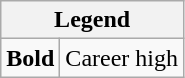<table class="wikitable mw-collapsible mw-collapsed">
<tr>
<th colspan="2">Legend</th>
</tr>
<tr>
<td><strong>Bold</strong></td>
<td>Career high</td>
</tr>
</table>
